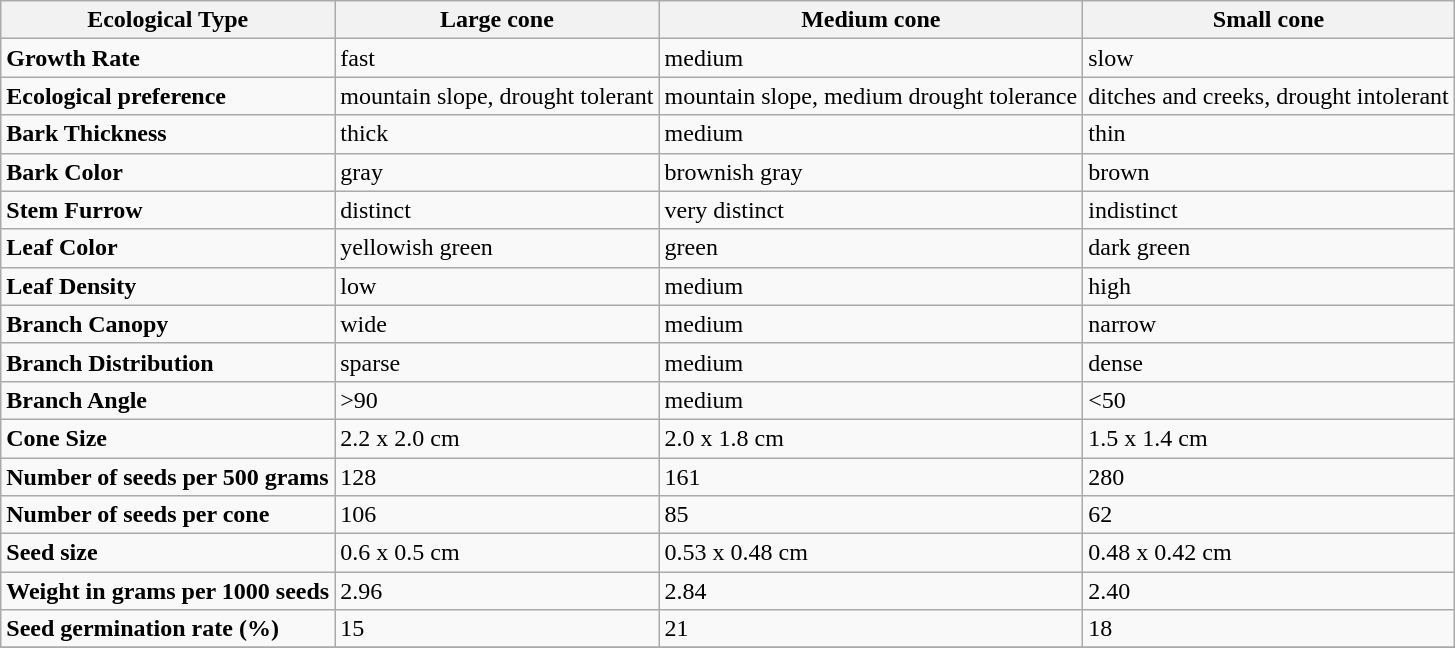<table class="wikitable">
<tr>
<th>Ecological Type</th>
<th>Large cone</th>
<th>Medium cone</th>
<th>Small cone</th>
</tr>
<tr>
<td><strong>Growth Rate</strong></td>
<td>fast</td>
<td>medium</td>
<td>slow</td>
</tr>
<tr>
<td><strong>Ecological preference</strong></td>
<td>mountain slope, drought tolerant</td>
<td>mountain slope, medium drought tolerance</td>
<td>ditches and creeks, drought intolerant</td>
</tr>
<tr>
<td><strong>Bark Thickness</strong></td>
<td>thick</td>
<td>medium</td>
<td>thin</td>
</tr>
<tr>
<td><strong>Bark Color</strong></td>
<td>gray</td>
<td>brownish gray</td>
<td>brown</td>
</tr>
<tr>
<td><strong>Stem Furrow</strong></td>
<td>distinct</td>
<td>very distinct</td>
<td>indistinct</td>
</tr>
<tr>
<td><strong>Leaf Color</strong></td>
<td>yellowish green</td>
<td>green</td>
<td>dark green</td>
</tr>
<tr>
<td><strong>Leaf Density</strong></td>
<td>low</td>
<td>medium</td>
<td>high</td>
</tr>
<tr>
<td><strong>Branch Canopy</strong></td>
<td>wide</td>
<td>medium</td>
<td>narrow</td>
</tr>
<tr>
<td><strong>Branch Distribution</strong></td>
<td>sparse</td>
<td>medium</td>
<td>dense</td>
</tr>
<tr>
<td><strong>Branch Angle</strong></td>
<td>>90</td>
<td>medium</td>
<td><50</td>
</tr>
<tr>
<td><strong>Cone Size</strong></td>
<td>2.2 x 2.0 cm</td>
<td>2.0 x 1.8 cm</td>
<td>1.5 x 1.4 cm</td>
</tr>
<tr>
<td><strong>Number of seeds per 500 grams</strong></td>
<td>128</td>
<td>161</td>
<td>280</td>
</tr>
<tr>
<td><strong>Number of seeds per cone</strong></td>
<td>106</td>
<td>85</td>
<td>62</td>
</tr>
<tr>
<td><strong>Seed size</strong></td>
<td>0.6 x 0.5 cm</td>
<td>0.53 x 0.48 cm</td>
<td>0.48 x 0.42 cm</td>
</tr>
<tr>
<td><strong>Weight in grams per 1000 seeds</strong></td>
<td>2.96</td>
<td>2.84</td>
<td>2.40</td>
</tr>
<tr>
<td><strong>Seed germination rate (%)</strong></td>
<td>15</td>
<td>21</td>
<td>18</td>
</tr>
<tr>
</tr>
</table>
